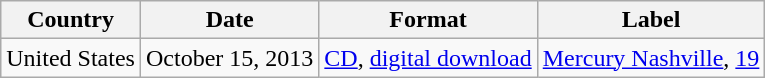<table class="wikitable">
<tr>
<th>Country</th>
<th>Date</th>
<th>Format</th>
<th>Label</th>
</tr>
<tr>
<td>United States</td>
<td>October 15, 2013</td>
<td><a href='#'>CD</a>, <a href='#'>digital download</a></td>
<td><a href='#'>Mercury Nashville</a>, <a href='#'>19</a></td>
</tr>
</table>
